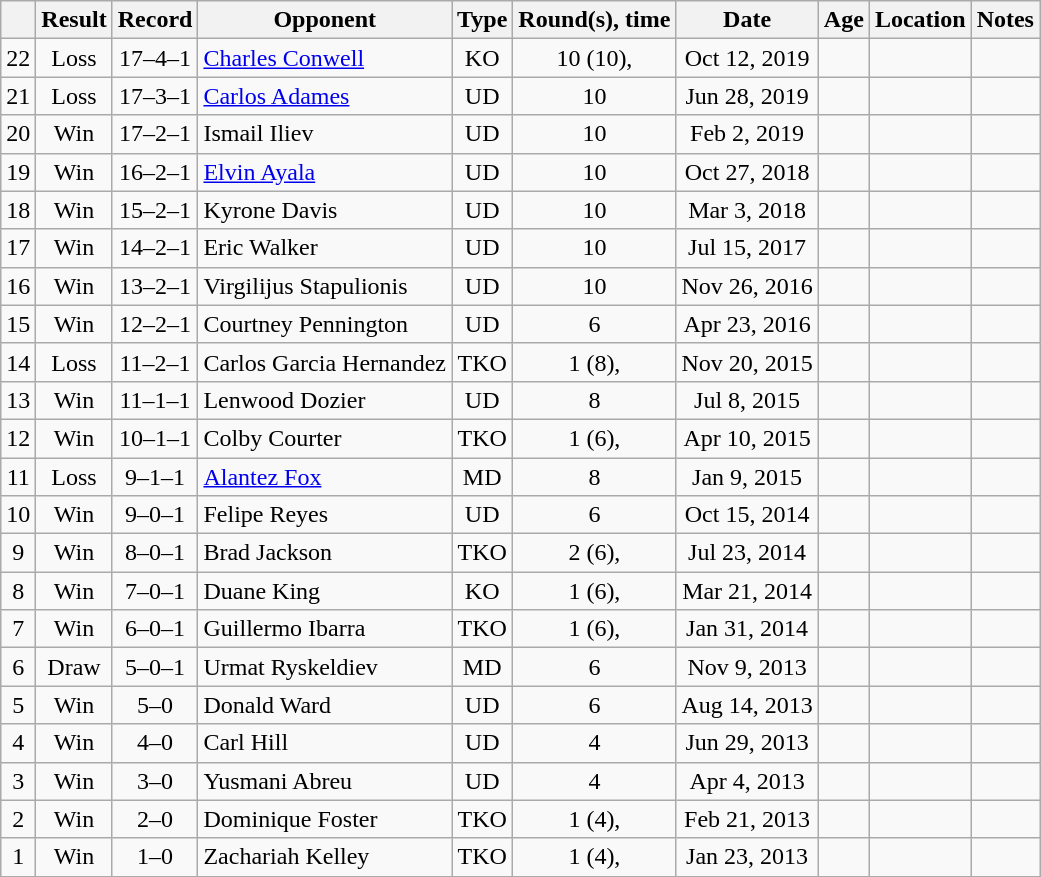<table class="wikitable" style="text-align:center">
<tr>
<th></th>
<th>Result</th>
<th>Record</th>
<th>Opponent</th>
<th>Type</th>
<th>Round(s), time</th>
<th>Date</th>
<th>Age</th>
<th>Location</th>
<th>Notes</th>
</tr>
<tr>
<td>22</td>
<td>Loss</td>
<td>17–4–1</td>
<td align=left><a href='#'>Charles Conwell</a></td>
<td>KO</td>
<td>10 (10), </td>
<td>Oct 12, 2019</td>
<td style="text-align:left;"></td>
<td style="text-align:left;"></td>
<td style="text-align:left;"></td>
</tr>
<tr>
<td>21</td>
<td>Loss</td>
<td>17–3–1</td>
<td align=left><a href='#'>Carlos Adames</a></td>
<td>UD</td>
<td>10</td>
<td>Jun 28, 2019</td>
<td style="text-align:left;"></td>
<td style="text-align:left;"></td>
<td style="text-align:left;"></td>
</tr>
<tr>
<td>20</td>
<td>Win</td>
<td>17–2–1</td>
<td align=left>Ismail Iliev</td>
<td>UD</td>
<td>10</td>
<td>Feb 2, 2019</td>
<td style="text-align:left;"></td>
<td style="text-align:left;"></td>
<td style="text-align:left;"></td>
</tr>
<tr>
<td>19</td>
<td>Win</td>
<td>16–2–1</td>
<td align=left><a href='#'>Elvin Ayala</a></td>
<td>UD</td>
<td>10</td>
<td>Oct 27, 2018</td>
<td style="text-align:left;"></td>
<td style="text-align:left;"></td>
<td style="text-align:left;"></td>
</tr>
<tr>
<td>18</td>
<td>Win</td>
<td>15–2–1</td>
<td align=left>Kyrone Davis</td>
<td>UD</td>
<td>10</td>
<td>Mar 3, 2018</td>
<td style="text-align:left;"></td>
<td style="text-align:left;"></td>
<td style="text-align:left;"></td>
</tr>
<tr>
<td>17</td>
<td>Win</td>
<td>14–2–1</td>
<td align=left>Eric Walker</td>
<td>UD</td>
<td>10</td>
<td>Jul 15, 2017</td>
<td style="text-align:left;"></td>
<td style="text-align:left;"></td>
<td style="text-align:left;"></td>
</tr>
<tr>
<td>16</td>
<td>Win</td>
<td>13–2–1</td>
<td align=left>Virgilijus Stapulionis</td>
<td>UD</td>
<td>10</td>
<td>Nov 26, 2016</td>
<td style="text-align:left;"></td>
<td style="text-align:left;"></td>
<td></td>
</tr>
<tr>
<td>15</td>
<td>Win</td>
<td>12–2–1</td>
<td align=left>Courtney Pennington</td>
<td>UD</td>
<td>6</td>
<td>Apr 23, 2016</td>
<td style="text-align:left;"></td>
<td style="text-align:left;"></td>
<td></td>
</tr>
<tr>
<td>14</td>
<td>Loss</td>
<td>11–2–1</td>
<td align=left>Carlos Garcia Hernandez</td>
<td>TKO</td>
<td>1 (8), </td>
<td>Nov 20, 2015</td>
<td style="text-align:left;"></td>
<td style="text-align:left;"></td>
<td></td>
</tr>
<tr>
<td>13</td>
<td>Win</td>
<td>11–1–1</td>
<td align=left>Lenwood Dozier</td>
<td>UD</td>
<td>8</td>
<td>Jul 8, 2015</td>
<td style="text-align:left;"></td>
<td style="text-align:left;"></td>
<td></td>
</tr>
<tr>
<td>12</td>
<td>Win</td>
<td>10–1–1</td>
<td align=left>Colby Courter</td>
<td>TKO</td>
<td>1 (6), </td>
<td>Apr 10, 2015</td>
<td style="text-align:left;"></td>
<td style="text-align:left;"></td>
<td></td>
</tr>
<tr>
<td>11</td>
<td>Loss</td>
<td>9–1–1</td>
<td align=left><a href='#'>Alantez Fox</a></td>
<td>MD</td>
<td>8</td>
<td>Jan 9, 2015</td>
<td style="text-align:left;"></td>
<td style="text-align:left;"></td>
<td></td>
</tr>
<tr>
<td>10</td>
<td>Win</td>
<td>9–0–1</td>
<td align=left>Felipe Reyes</td>
<td>UD</td>
<td>6</td>
<td>Oct 15, 2014</td>
<td style="text-align:left;"></td>
<td style="text-align:left;"></td>
<td></td>
</tr>
<tr>
<td>9</td>
<td>Win</td>
<td>8–0–1</td>
<td align=left>Brad Jackson</td>
<td>TKO</td>
<td>2 (6), </td>
<td>Jul 23, 2014</td>
<td style="text-align:left;"></td>
<td style="text-align:left;"></td>
<td></td>
</tr>
<tr>
<td>8</td>
<td>Win</td>
<td>7–0–1</td>
<td align=left>Duane King</td>
<td>KO</td>
<td>1 (6), </td>
<td>Mar 21, 2014</td>
<td style="text-align:left;"></td>
<td style="text-align:left;"></td>
<td></td>
</tr>
<tr>
<td>7</td>
<td>Win</td>
<td>6–0–1</td>
<td align=left>Guillermo Ibarra</td>
<td>TKO</td>
<td>1 (6), </td>
<td>Jan 31, 2014</td>
<td style="text-align:left;"></td>
<td style="text-align:left;"></td>
<td></td>
</tr>
<tr>
<td>6</td>
<td>Draw</td>
<td>5–0–1</td>
<td align=left>Urmat Ryskeldiev</td>
<td>MD</td>
<td>6</td>
<td>Nov 9, 2013</td>
<td style="text-align:left;"></td>
<td style="text-align:left;"></td>
<td></td>
</tr>
<tr>
<td>5</td>
<td>Win</td>
<td>5–0</td>
<td align=left>Donald Ward</td>
<td>UD</td>
<td>6</td>
<td>Aug 14, 2013</td>
<td style="text-align:left;"></td>
<td style="text-align:left;"></td>
<td></td>
</tr>
<tr>
<td>4</td>
<td>Win</td>
<td>4–0</td>
<td align=left>Carl Hill</td>
<td>UD</td>
<td>4</td>
<td>Jun 29, 2013</td>
<td style="text-align:left;"></td>
<td style="text-align:left;"></td>
<td></td>
</tr>
<tr>
<td>3</td>
<td>Win</td>
<td>3–0</td>
<td align=left>Yusmani Abreu</td>
<td>UD</td>
<td>4</td>
<td>Apr 4, 2013</td>
<td style="text-align:left;"></td>
<td style="text-align:left;"></td>
<td></td>
</tr>
<tr>
<td>2</td>
<td>Win</td>
<td>2–0</td>
<td align=left>Dominique Foster</td>
<td>TKO</td>
<td>1 (4), </td>
<td>Feb 21, 2013</td>
<td style="text-align:left;"></td>
<td style="text-align:left;"></td>
<td></td>
</tr>
<tr>
<td>1</td>
<td>Win</td>
<td>1–0</td>
<td align=left>Zachariah Kelley</td>
<td>TKO</td>
<td>1 (4), </td>
<td>Jan 23, 2013</td>
<td style="text-align:left;"></td>
<td style="text-align:left;"></td>
<td></td>
</tr>
<tr>
</tr>
</table>
